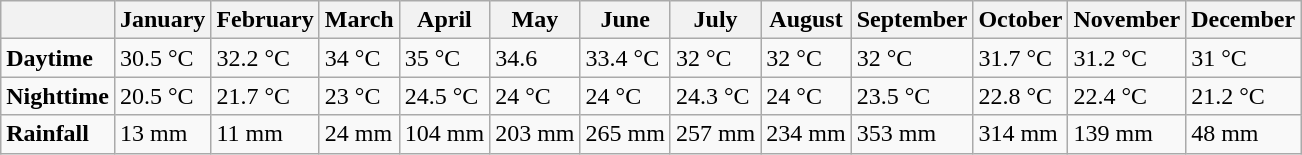<table class="wikitable">
<tr>
<th></th>
<th>January</th>
<th>February</th>
<th>March</th>
<th>April</th>
<th>May</th>
<th>June</th>
<th>July</th>
<th>August</th>
<th>September</th>
<th>October</th>
<th>November</th>
<th>December</th>
</tr>
<tr>
<td><strong>Daytime</strong></td>
<td>30.5 °C</td>
<td>32.2 °C</td>
<td>34 °C</td>
<td>35 °C</td>
<td>34.6</td>
<td>33.4 °C</td>
<td>32 °C</td>
<td>32 °C</td>
<td>32 °C</td>
<td>31.7 °C</td>
<td>31.2 °C</td>
<td>31 °C</td>
</tr>
<tr>
<td><strong>Nighttime</strong></td>
<td>20.5 °C</td>
<td>21.7 °C</td>
<td>23 °C</td>
<td>24.5 °C</td>
<td>24 °C</td>
<td>24 °C</td>
<td>24.3 °C</td>
<td>24 °C</td>
<td>23.5 °C</td>
<td>22.8 °C</td>
<td>22.4 °C</td>
<td>21.2 °C</td>
</tr>
<tr>
<td><strong>Rainfall</strong></td>
<td>13 mm</td>
<td>11 mm</td>
<td>24 mm</td>
<td>104 mm</td>
<td>203 mm</td>
<td>265 mm</td>
<td>257 mm</td>
<td>234 mm</td>
<td>353 mm</td>
<td>314 mm</td>
<td>139 mm</td>
<td>48 mm</td>
</tr>
</table>
